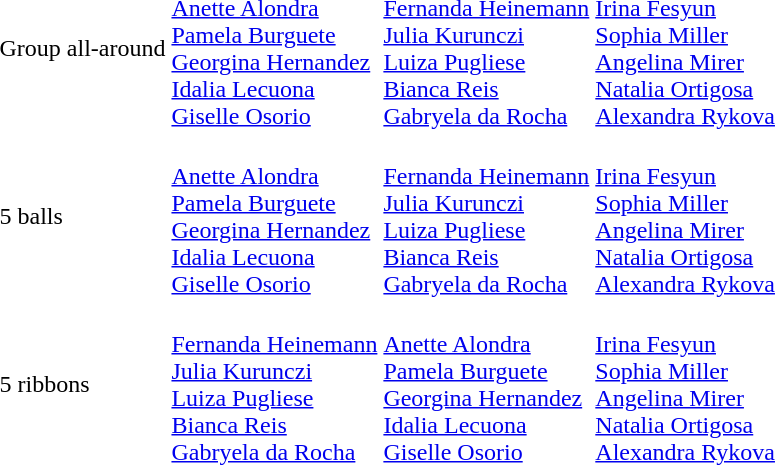<table>
<tr>
<td>Group all-around</td>
<td><br><a href='#'>Anette Alondra</a><br><a href='#'>Pamela Burguete</a><br><a href='#'>Georgina Hernandez</a><br><a href='#'>Idalia Lecuona</a><br><a href='#'>Giselle Osorio</a></td>
<td><br><a href='#'>Fernanda Heinemann</a><br><a href='#'>Julia Kurunczi</a><br><a href='#'>Luiza Pugliese</a><br><a href='#'>Bianca Reis</a><br><a href='#'>Gabryela da Rocha</a></td>
<td><br><a href='#'>Irina Fesyun</a><br><a href='#'>Sophia Miller</a><br><a href='#'>Angelina Mirer</a><br><a href='#'>Natalia Ortigosa</a><br><a href='#'>Alexandra Rykova</a></td>
</tr>
<tr>
<td>5 balls</td>
<td><br><a href='#'>Anette Alondra</a><br><a href='#'>Pamela Burguete</a><br><a href='#'>Georgina Hernandez</a><br><a href='#'>Idalia Lecuona</a><br><a href='#'>Giselle Osorio</a></td>
<td><br><a href='#'>Fernanda Heinemann</a><br><a href='#'>Julia Kurunczi</a><br><a href='#'>Luiza Pugliese</a><br><a href='#'>Bianca Reis</a><br><a href='#'>Gabryela da Rocha</a></td>
<td><br><a href='#'>Irina Fesyun</a><br><a href='#'>Sophia Miller</a><br><a href='#'>Angelina Mirer</a><br><a href='#'>Natalia Ortigosa</a><br><a href='#'>Alexandra Rykova</a></td>
</tr>
<tr>
<td>5 ribbons</td>
<td><br><a href='#'>Fernanda Heinemann</a><br><a href='#'>Julia Kurunczi</a><br><a href='#'>Luiza Pugliese</a><br><a href='#'>Bianca Reis</a><br><a href='#'>Gabryela da Rocha</a></td>
<td><br><a href='#'>Anette Alondra</a><br><a href='#'>Pamela Burguete</a><br><a href='#'>Georgina Hernandez</a><br><a href='#'>Idalia Lecuona</a><br><a href='#'>Giselle Osorio</a></td>
<td><br><a href='#'>Irina Fesyun</a><br><a href='#'>Sophia Miller</a><br><a href='#'>Angelina Mirer</a><br><a href='#'>Natalia Ortigosa</a><br><a href='#'>Alexandra Rykova</a></td>
</tr>
</table>
